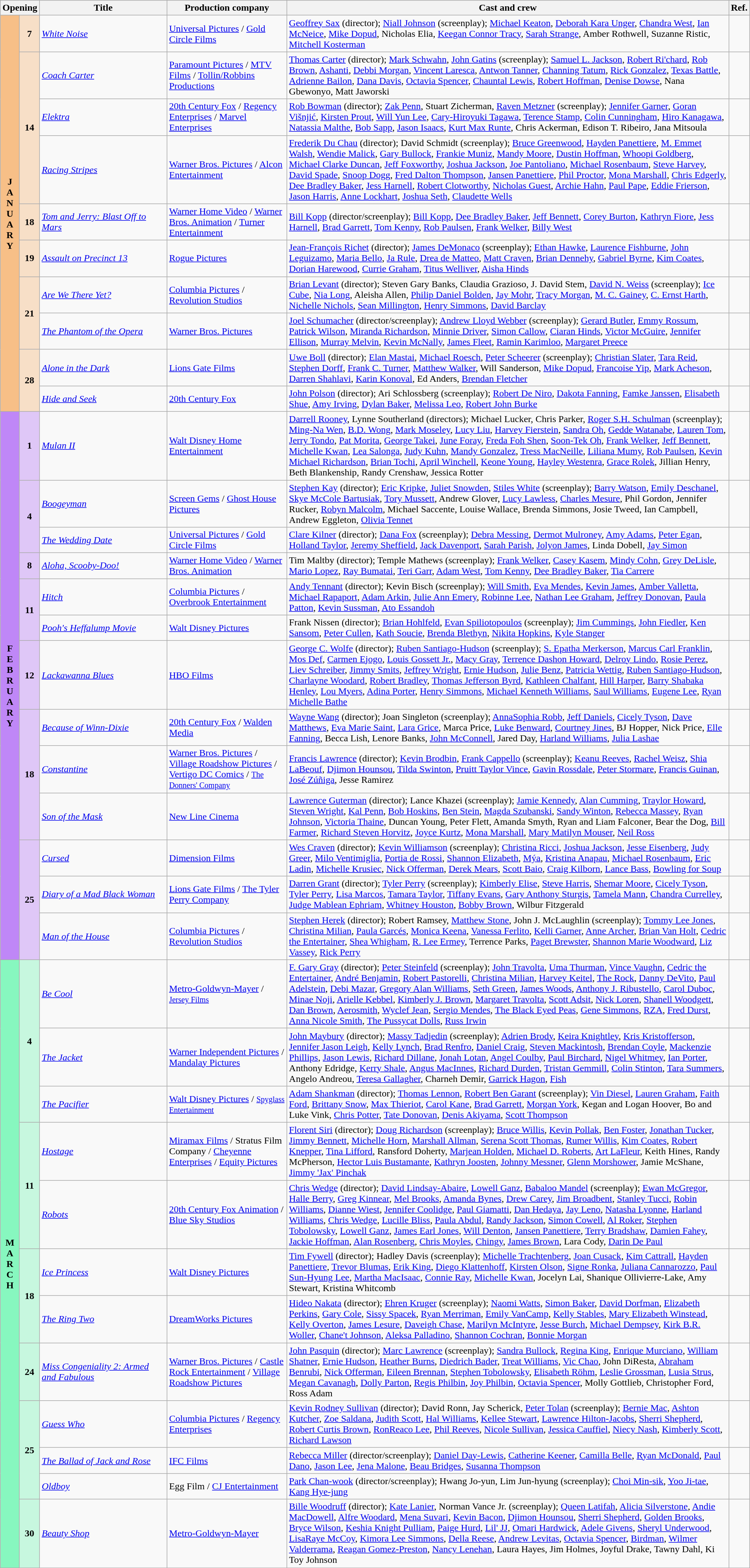<table class="wikitable sortable" style="width:100%">
<tr>
<th colspan="2">Opening</th>
<th style="width:17%">Title</th>
<th style="width:16%">Production company</th>
<th>Cast and crew</th>
<th class="unsortable">Ref.</th>
</tr>
<tr>
<th style="text-align:center; background:#f7bf87" rowspan="10"><strong>J<br>A<br>N<br>U<br>A<br>R<br>Y</strong></th>
<td style="text-align:center; background:#f7dfc7"><strong>7</strong></td>
<td><em><a href='#'>White Noise</a></em></td>
<td><a href='#'>Universal Pictures</a> / <a href='#'>Gold Circle Films</a></td>
<td><a href='#'>Geoffrey Sax</a> (director); <a href='#'>Niall Johnson</a> (screenplay); <a href='#'>Michael Keaton</a>, <a href='#'>Deborah Kara Unger</a>, <a href='#'>Chandra West</a>, <a href='#'>Ian McNeice</a>, <a href='#'>Mike Dopud</a>, Nicholas Elia, <a href='#'>Keegan Connor Tracy</a>, <a href='#'>Sarah Strange</a>, Amber Rothwell, Suzanne Ristic, <a href='#'>Mitchell Kosterman</a></td>
<td></td>
</tr>
<tr>
<td rowspan="3" style="text-align:center; background:#f7dfc7"><strong>14</strong></td>
<td><em><a href='#'>Coach Carter</a></em></td>
<td><a href='#'>Paramount Pictures</a> / <a href='#'>MTV Films</a> / <a href='#'>Tollin/Robbins Productions</a></td>
<td><a href='#'>Thomas Carter</a> (director); <a href='#'>Mark Schwahn</a>, <a href='#'>John Gatins</a> (screenplay); <a href='#'>Samuel L. Jackson</a>, <a href='#'>Robert Ri'chard</a>, <a href='#'>Rob Brown</a>, <a href='#'>Ashanti</a>, <a href='#'>Debbi Morgan</a>, <a href='#'>Vincent Laresca</a>, <a href='#'>Antwon Tanner</a>, <a href='#'>Channing Tatum</a>, <a href='#'>Rick Gonzalez</a>, <a href='#'>Texas Battle</a>, <a href='#'>Adrienne Bailon</a>, <a href='#'>Dana Davis</a>, <a href='#'>Octavia Spencer</a>, <a href='#'>Chauntal Lewis</a>, <a href='#'>Robert Hoffman</a>, <a href='#'>Denise Dowse</a>, Nana Gbewonyo, Matt Jaworski</td>
<td></td>
</tr>
<tr>
<td><em><a href='#'>Elektra</a></em></td>
<td><a href='#'>20th Century Fox</a> / <a href='#'>Regency Enterprises</a> / <a href='#'>Marvel Enterprises</a></td>
<td><a href='#'>Rob Bowman</a> (director); <a href='#'>Zak Penn</a>, Stuart Zicherman, <a href='#'>Raven Metzner</a> (screenplay); <a href='#'>Jennifer Garner</a>, <a href='#'>Goran Višnjić</a>, <a href='#'>Kirsten Prout</a>, <a href='#'>Will Yun Lee</a>, <a href='#'>Cary-Hiroyuki Tagawa</a>, <a href='#'>Terence Stamp</a>, <a href='#'>Colin Cunningham</a>, <a href='#'>Hiro Kanagawa</a>, <a href='#'>Natassia Malthe</a>, <a href='#'>Bob Sapp</a>, <a href='#'>Jason Isaacs</a>, <a href='#'>Kurt Max Runte</a>, Chris Ackerman, Edison T. Ribeiro, Jana Mitsoula</td>
<td></td>
</tr>
<tr>
<td><em><a href='#'>Racing Stripes</a></em></td>
<td><a href='#'>Warner Bros. Pictures</a> / <a href='#'>Alcon Entertainment</a></td>
<td><a href='#'>Frederik Du Chau</a> (director); David Schmidt (screenplay); <a href='#'>Bruce Greenwood</a>, <a href='#'>Hayden Panettiere</a>, <a href='#'>M. Emmet Walsh</a>, <a href='#'>Wendie Malick</a>, <a href='#'>Gary Bullock</a>, <a href='#'>Frankie Muniz</a>, <a href='#'>Mandy Moore</a>, <a href='#'>Dustin Hoffman</a>, <a href='#'>Whoopi Goldberg</a>, <a href='#'>Michael Clarke Duncan</a>, <a href='#'>Jeff Foxworthy</a>, <a href='#'>Joshua Jackson</a>, <a href='#'>Joe Pantoliano</a>, <a href='#'>Michael Rosenbaum</a>, <a href='#'>Steve Harvey</a>, <a href='#'>David Spade</a>, <a href='#'>Snoop Dogg</a>, <a href='#'>Fred Dalton Thompson</a>, <a href='#'>Jansen Panettiere</a>, <a href='#'>Phil Proctor</a>, <a href='#'>Mona Marshall</a>, <a href='#'>Chris Edgerly</a>, <a href='#'>Dee Bradley Baker</a>, <a href='#'>Jess Harnell</a>, <a href='#'>Robert Clotworthy</a>, <a href='#'>Nicholas Guest</a>, <a href='#'>Archie Hahn</a>, <a href='#'>Paul Pape</a>, <a href='#'>Eddie Frierson</a>, <a href='#'>Jason Harris</a>, <a href='#'>Anne Lockhart</a>, <a href='#'>Joshua Seth</a>, <a href='#'>Claudette Wells</a></td>
<td></td>
</tr>
<tr>
<td style="text-align:center; background:#f7dfc7"><strong>18</strong></td>
<td><em><a href='#'>Tom and Jerry: Blast Off to Mars</a></em></td>
<td><a href='#'>Warner Home Video</a> / <a href='#'>Warner Bros. Animation</a> / <a href='#'>Turner Entertainment</a></td>
<td><a href='#'>Bill Kopp</a> (director/screenplay); <a href='#'>Bill Kopp</a>, <a href='#'>Dee Bradley Baker</a>, <a href='#'>Jeff Bennett</a>, <a href='#'>Corey Burton</a>, <a href='#'>Kathryn Fiore</a>, <a href='#'>Jess Harnell</a>, <a href='#'>Brad Garrett</a>, <a href='#'>Tom Kenny</a>, <a href='#'>Rob Paulsen</a>, <a href='#'>Frank Welker</a>, <a href='#'>Billy West</a></td>
<td></td>
</tr>
<tr>
<td style="text-align:center; background:#f7dfc7"><strong>19</strong></td>
<td><em><a href='#'>Assault on Precinct 13</a></em></td>
<td><a href='#'>Rogue Pictures</a></td>
<td><a href='#'>Jean-François Richet</a> (director); <a href='#'>James DeMonaco</a> (screenplay); <a href='#'>Ethan Hawke</a>, <a href='#'>Laurence Fishburne</a>, <a href='#'>John Leguizamo</a>, <a href='#'>Maria Bello</a>, <a href='#'>Ja Rule</a>, <a href='#'>Drea de Matteo</a>, <a href='#'>Matt Craven</a>, <a href='#'>Brian Dennehy</a>, <a href='#'>Gabriel Byrne</a>, <a href='#'>Kim Coates</a>, <a href='#'>Dorian Harewood</a>, <a href='#'>Currie Graham</a>, <a href='#'>Titus Welliver</a>, <a href='#'>Aisha Hinds</a></td>
<td></td>
</tr>
<tr>
<td rowspan="2" style="text-align:center; background:#f7dfc7"><strong>21</strong></td>
<td><em><a href='#'>Are We There Yet?</a></em></td>
<td><a href='#'>Columbia Pictures</a> / <a href='#'>Revolution Studios</a></td>
<td><a href='#'>Brian Levant</a> (director); Steven Gary Banks, Claudia Grazioso, J. David Stem, <a href='#'>David N. Weiss</a> (screenplay); <a href='#'>Ice Cube</a>, <a href='#'>Nia Long</a>, Aleisha Allen, <a href='#'>Philip Daniel Bolden</a>, <a href='#'>Jay Mohr</a>, <a href='#'>Tracy Morgan</a>, <a href='#'>M. C. Gainey</a>, <a href='#'>C. Ernst Harth</a>, <a href='#'>Nichelle Nichols</a>, <a href='#'>Sean Millington</a>, <a href='#'>Henry Simmons</a>, <a href='#'>David Barclay</a></td>
<td></td>
</tr>
<tr>
<td><em><a href='#'>The Phantom of the Opera</a></em></td>
<td><a href='#'>Warner Bros. Pictures</a></td>
<td><a href='#'>Joel Schumacher</a> (director/screenplay); <a href='#'>Andrew Lloyd Webber</a> (screenplay); <a href='#'>Gerard Butler</a>, <a href='#'>Emmy Rossum</a>, <a href='#'>Patrick Wilson</a>, <a href='#'>Miranda Richardson</a>, <a href='#'>Minnie Driver</a>, <a href='#'>Simon Callow</a>, <a href='#'>Ciaran Hinds</a>, <a href='#'>Victor McGuire</a>, <a href='#'>Jennifer Ellison</a>, <a href='#'>Murray Melvin</a>, <a href='#'>Kevin McNally</a>, <a href='#'>James Fleet</a>, <a href='#'>Ramin Karimloo</a>, <a href='#'>Margaret Preece</a></td>
<td></td>
</tr>
<tr>
<td rowspan="2" style="text-align:center; background:#f7dfc7"><strong>28</strong></td>
<td><em><a href='#'>Alone in the Dark</a></em></td>
<td><a href='#'>Lions Gate Films</a></td>
<td><a href='#'>Uwe Boll</a> (director); <a href='#'>Elan Mastai</a>, <a href='#'>Michael Roesch</a>, <a href='#'>Peter Scheerer</a> (screenplay); <a href='#'>Christian Slater</a>, <a href='#'>Tara Reid</a>, <a href='#'>Stephen Dorff</a>, <a href='#'>Frank C. Turner</a>, <a href='#'>Matthew Walker</a>, Will Sanderson, <a href='#'>Mike Dopud</a>, <a href='#'>Francoise Yip</a>, <a href='#'>Mark Acheson</a>, <a href='#'>Darren Shahlavi</a>, <a href='#'>Karin Konoval</a>, Ed Anders, <a href='#'>Brendan Fletcher</a></td>
<td></td>
</tr>
<tr>
<td><em><a href='#'>Hide and Seek</a></em></td>
<td><a href='#'>20th Century Fox</a></td>
<td><a href='#'>John Polson</a> (director); Ari Schlossberg (screenplay); <a href='#'>Robert De Niro</a>, <a href='#'>Dakota Fanning</a>, <a href='#'>Famke Janssen</a>, <a href='#'>Elisabeth Shue</a>, <a href='#'>Amy Irving</a>, <a href='#'>Dylan Baker</a>, <a href='#'>Melissa Leo</a>, <a href='#'>Robert John Burke</a></td>
<td></td>
</tr>
<tr>
<td rowspan="13" style="text-align:center; background:#bf87f7"><strong>F<br>E<br>B<br>R<br>U<br>A<br>R<br>Y</strong></td>
<td style="text-align:center; background:#dfc7f7"><strong>1</strong></td>
<td><em><a href='#'>Mulan II</a></em></td>
<td><a href='#'>Walt Disney Home Entertainment</a></td>
<td><a href='#'>Darrell Rooney</a>, Lynne Southerland (directors); Michael Lucker, Chris Parker, <a href='#'>Roger S.H. Schulman</a> (screenplay); <a href='#'>Ming-Na Wen</a>, <a href='#'>B.D. Wong</a>, <a href='#'>Mark Moseley</a>, <a href='#'>Lucy Liu</a>, <a href='#'>Harvey Fierstein</a>, <a href='#'>Sandra Oh</a>, <a href='#'>Gedde Watanabe</a>, <a href='#'>Lauren Tom</a>, <a href='#'>Jerry Tondo</a>, <a href='#'>Pat Morita</a>, <a href='#'>George Takei</a>, <a href='#'>June Foray</a>, <a href='#'>Freda Foh Shen</a>, <a href='#'>Soon-Tek Oh</a>, <a href='#'>Frank Welker</a>, <a href='#'>Jeff Bennett</a>, <a href='#'>Michelle Kwan</a>, <a href='#'>Lea Salonga</a>, <a href='#'>Judy Kuhn</a>, <a href='#'>Mandy Gonzalez</a>, <a href='#'>Tress MacNeille</a>, <a href='#'>Liliana Mumy</a>, <a href='#'>Rob Paulsen</a>, <a href='#'>Kevin Michael Richardson</a>, <a href='#'>Brian Tochi</a>, <a href='#'>April Winchell</a>, <a href='#'>Keone Young</a>, <a href='#'>Hayley Westenra</a>, <a href='#'>Grace Rolek</a>, Jillian Henry, Beth Blankenship, Randy Crenshaw, Jessica Rotter</td>
<td></td>
</tr>
<tr>
<td rowspan="2" style="text-align:center; background:#dfc7f7"><strong>4</strong></td>
<td><em><a href='#'>Boogeyman</a></em></td>
<td><a href='#'>Screen Gems</a> / <a href='#'>Ghost House Pictures</a></td>
<td><a href='#'>Stephen Kay</a> (director); <a href='#'>Eric Kripke</a>, <a href='#'>Juliet Snowden</a>, <a href='#'>Stiles White</a> (screenplay); <a href='#'>Barry Watson</a>, <a href='#'>Emily Deschanel</a>, <a href='#'>Skye McCole Bartusiak</a>, <a href='#'>Tory Mussett</a>, Andrew Glover, <a href='#'>Lucy Lawless</a>, <a href='#'>Charles Mesure</a>, Phil Gordon, Jennifer Rucker, <a href='#'>Robyn Malcolm</a>, Michael Saccente, Louise Wallace, Brenda Simmons, Josie Tweed, Ian Campbell, Andrew Eggleton, <a href='#'>Olivia Tennet</a></td>
<td></td>
</tr>
<tr>
<td><em><a href='#'>The Wedding Date</a></em></td>
<td><a href='#'>Universal Pictures</a> / <a href='#'>Gold Circle Films</a></td>
<td><a href='#'>Clare Kilner</a> (director); <a href='#'>Dana Fox</a> (screenplay); <a href='#'>Debra Messing</a>, <a href='#'>Dermot Mulroney</a>, <a href='#'>Amy Adams</a>, <a href='#'>Peter Egan</a>, <a href='#'>Holland Taylor</a>, <a href='#'>Jeremy Sheffield</a>, <a href='#'>Jack Davenport</a>, <a href='#'>Sarah Parish</a>, <a href='#'>Jolyon James</a>, Linda Dobell, <a href='#'>Jay Simon</a></td>
<td></td>
</tr>
<tr>
<td style="text-align:center; background:#dfc7f7"><strong>8</strong></td>
<td><em><a href='#'>Aloha, Scooby-Doo!</a></em></td>
<td><a href='#'>Warner Home Video</a> / <a href='#'>Warner Bros. Animation</a></td>
<td>Tim Maltby (director); Temple Mathews (screenplay); <a href='#'>Frank Welker</a>, <a href='#'>Casey Kasem</a>, <a href='#'>Mindy Cohn</a>, <a href='#'>Grey DeLisle</a>, <a href='#'>Mario Lopez</a>, <a href='#'>Ray Bumatai</a>, <a href='#'>Teri Garr</a>, <a href='#'>Adam West</a>, <a href='#'>Tom Kenny</a>, <a href='#'>Dee Bradley Baker</a>, <a href='#'>Tia Carrere</a></td>
<td></td>
</tr>
<tr>
<td rowspan="2" style="text-align:center; background:#dfc7f7"><strong>11</strong></td>
<td><em><a href='#'>Hitch</a></em></td>
<td><a href='#'>Columbia Pictures</a> / <a href='#'>Overbrook Entertainment</a></td>
<td><a href='#'>Andy Tennant</a> (director); Kevin Bisch (screenplay); <a href='#'>Will Smith</a>, <a href='#'>Eva Mendes</a>, <a href='#'>Kevin James</a>, <a href='#'>Amber Valletta</a>, <a href='#'>Michael Rapaport</a>, <a href='#'>Adam Arkin</a>, <a href='#'>Julie Ann Emery</a>, <a href='#'>Robinne Lee</a>, <a href='#'>Nathan Lee Graham</a>, <a href='#'>Jeffrey Donovan</a>, <a href='#'>Paula Patton</a>, <a href='#'>Kevin Sussman</a>, <a href='#'>Ato Essandoh</a></td>
<td></td>
</tr>
<tr>
<td><em><a href='#'>Pooh's Heffalump Movie</a></em></td>
<td><a href='#'>Walt Disney Pictures</a></td>
<td>Frank Nissen (director); <a href='#'>Brian Hohlfeld</a>, <a href='#'>Evan Spiliotopoulos</a> (screenplay); <a href='#'>Jim Cummings</a>, <a href='#'>John Fiedler</a>, <a href='#'>Ken Sansom</a>, <a href='#'>Peter Cullen</a>, <a href='#'>Kath Soucie</a>, <a href='#'>Brenda Blethyn</a>, <a href='#'>Nikita Hopkins</a>, <a href='#'>Kyle Stanger</a></td>
<td></td>
</tr>
<tr>
<td style="text-align:center; background:#dfc7f7"><strong>12</strong></td>
<td><em><a href='#'>Lackawanna Blues</a></em></td>
<td><a href='#'>HBO Films</a></td>
<td><a href='#'>George C. Wolfe</a> (director); <a href='#'>Ruben Santiago-Hudson</a> (screenplay); <a href='#'>S. Epatha Merkerson</a>, <a href='#'>Marcus Carl Franklin</a>, <a href='#'>Mos Def</a>, <a href='#'>Carmen Ejogo</a>, <a href='#'>Louis Gossett Jr.</a>, <a href='#'>Macy Gray</a>, <a href='#'>Terrence Dashon Howard</a>, <a href='#'>Delroy Lindo</a>, <a href='#'>Rosie Perez</a>, <a href='#'>Liev Schreiber</a>, <a href='#'>Jimmy Smits</a>, <a href='#'>Jeffrey Wright</a>, <a href='#'>Ernie Hudson</a>, <a href='#'>Julie Benz</a>, <a href='#'>Patricia Wettig</a>, <a href='#'>Ruben Santiago-Hudson</a>, <a href='#'>Charlayne Woodard</a>, <a href='#'>Robert Bradley</a>, <a href='#'>Thomas Jefferson Byrd</a>, <a href='#'>Kathleen Chalfant</a>, <a href='#'>Hill Harper</a>, <a href='#'>Barry Shabaka Henley</a>, <a href='#'>Lou Myers</a>, <a href='#'>Adina Porter</a>, <a href='#'>Henry Simmons</a>, <a href='#'>Michael Kenneth Williams</a>, <a href='#'>Saul Williams</a>, <a href='#'>Eugene Lee</a>, <a href='#'>Ryan Michelle Bathe</a></td>
<td></td>
</tr>
<tr>
<td rowspan="3" style="text-align:center; background:#dfc7f7"><strong>18</strong></td>
<td><em><a href='#'>Because of Winn-Dixie</a></em></td>
<td><a href='#'>20th Century Fox</a> / <a href='#'>Walden Media</a></td>
<td><a href='#'>Wayne Wang</a> (director); Joan Singleton (screenplay); <a href='#'>AnnaSophia Robb</a>, <a href='#'>Jeff Daniels</a>, <a href='#'>Cicely Tyson</a>, <a href='#'>Dave Matthews</a>, <a href='#'>Eva Marie Saint</a>, <a href='#'>Lara Grice</a>, Marca Price, <a href='#'>Luke Benward</a>, <a href='#'>Courtney Jines</a>, BJ Hopper, Nick Price, <a href='#'>Elle Fanning</a>, Becca Lish, Lenore Banks, <a href='#'>John McConnell</a>, Jared Day, <a href='#'>Harland Williams</a>, <a href='#'>Julia Lashae</a></td>
<td></td>
</tr>
<tr>
<td><em><a href='#'>Constantine</a></em></td>
<td><a href='#'>Warner Bros. Pictures</a> / <a href='#'>Village Roadshow Pictures</a> / <a href='#'>Vertigo DC Comics</a> / <small><a href='#'>The Donners' Company</a></small></td>
<td><a href='#'>Francis Lawrence</a> (director); <a href='#'>Kevin Brodbin</a>, <a href='#'>Frank Cappello</a> (screenplay); <a href='#'>Keanu Reeves</a>, <a href='#'>Rachel Weisz</a>, <a href='#'>Shia LaBeouf</a>, <a href='#'>Djimon Hounsou</a>, <a href='#'>Tilda Swinton</a>, <a href='#'>Pruitt Taylor Vince</a>, <a href='#'>Gavin Rossdale</a>, <a href='#'>Peter Stormare</a>, <a href='#'>Francis Guinan</a>, <a href='#'>José Zúñiga</a>, Jesse Ramirez</td>
<td></td>
</tr>
<tr>
<td><em><a href='#'>Son of the Mask</a></em></td>
<td><a href='#'>New Line Cinema</a></td>
<td><a href='#'>Lawrence Guterman</a> (director); Lance Khazei (screenplay); <a href='#'>Jamie Kennedy</a>, <a href='#'>Alan Cumming</a>, <a href='#'>Traylor Howard</a>, <a href='#'>Steven Wright</a>, <a href='#'>Kal Penn</a>, <a href='#'>Bob Hoskins</a>, <a href='#'>Ben Stein</a>, <a href='#'>Magda Szubanski</a>, <a href='#'>Sandy Winton</a>, <a href='#'>Rebecca Massey</a>, <a href='#'>Ryan Johnson</a>, <a href='#'>Victoria Thaine</a>, Duncan Young, Peter Flett, Amanda Smyth, Ryan and Liam Falconer, Bear the Dog, <a href='#'>Bill Farmer</a>, <a href='#'>Richard Steven Horvitz</a>, <a href='#'>Joyce Kurtz</a>, <a href='#'>Mona Marshall</a>, <a href='#'>Mary Matilyn Mouser</a>, <a href='#'>Neil Ross</a></td>
<td></td>
</tr>
<tr>
<td rowspan="3" style="text-align:center; background:#dfc7f7"><strong>25</strong></td>
<td><em><a href='#'>Cursed</a></em></td>
<td><a href='#'>Dimension Films</a></td>
<td><a href='#'>Wes Craven</a> (director); <a href='#'>Kevin Williamson</a> (screenplay); <a href='#'>Christina Ricci</a>, <a href='#'>Joshua Jackson</a>, <a href='#'>Jesse Eisenberg</a>, <a href='#'>Judy Greer</a>, <a href='#'>Milo Ventimiglia</a>, <a href='#'>Portia de Rossi</a>, <a href='#'>Shannon Elizabeth</a>, <a href='#'>Mýa</a>, <a href='#'>Kristina Anapau</a>, <a href='#'>Michael Rosenbaum</a>, <a href='#'>Eric Ladin</a>, <a href='#'>Michelle Krusiec</a>, <a href='#'>Nick Offerman</a>, <a href='#'>Derek Mears</a>, <a href='#'>Scott Baio</a>, <a href='#'>Craig Kilborn</a>, <a href='#'>Lance Bass</a>, <a href='#'>Bowling for Soup</a></td>
<td></td>
</tr>
<tr>
<td><em><a href='#'>Diary of a Mad Black Woman</a></em></td>
<td><a href='#'>Lions Gate Films</a> / <a href='#'>The Tyler Perry Company</a></td>
<td><a href='#'>Darren Grant</a> (director); <a href='#'>Tyler Perry</a> (screenplay); <a href='#'>Kimberly Elise</a>, <a href='#'>Steve Harris</a>, <a href='#'>Shemar Moore</a>, <a href='#'>Cicely Tyson</a>, <a href='#'>Tyler Perry</a>, <a href='#'>Lisa Marcos</a>, <a href='#'>Tamara Taylor</a>, <a href='#'>Tiffany Evans</a>, <a href='#'>Gary Anthony Sturgis</a>, <a href='#'>Tamela Mann</a>, <a href='#'>Chandra Currelley</a>, <a href='#'>Judge Mablean Ephriam</a>, <a href='#'>Whitney Houston</a>, <a href='#'>Bobby Brown</a>, Wilbur Fitzgerald</td>
<td></td>
</tr>
<tr>
<td><em><a href='#'>Man of the House</a></em></td>
<td><a href='#'>Columbia Pictures</a> / <a href='#'>Revolution Studios</a></td>
<td><a href='#'>Stephen Herek</a> (director); Robert Ramsey, <a href='#'>Matthew Stone</a>, John J. McLaughlin (screenplay); <a href='#'>Tommy Lee Jones</a>, <a href='#'>Christina Milian</a>, <a href='#'>Paula Garcés</a>, <a href='#'>Monica Keena</a>, <a href='#'>Vanessa Ferlito</a>, <a href='#'>Kelli Garner</a>, <a href='#'>Anne Archer</a>, <a href='#'>Brian Van Holt</a>, <a href='#'>Cedric the Entertainer</a>, <a href='#'>Shea Whigham</a>, <a href='#'>R. Lee Ermey</a>, Terrence Parks, <a href='#'>Paget Brewster</a>, <a href='#'>Shannon Marie Woodward</a>, <a href='#'>Liz Vassey</a>, <a href='#'>Rick Perry</a></td>
<td></td>
</tr>
<tr>
<th rowspan="12" style="text-align:center; background:#87f7bf"><strong>M<br>A<br>R<br>C<br>H</strong></th>
<td rowspan="3" style="text-align:center; background:#c7f7df"><strong>4</strong></td>
<td><em><a href='#'>Be Cool</a></em></td>
<td><a href='#'>Metro-Goldwyn-Mayer</a> / <small><a href='#'>Jersey Films</a></small></td>
<td><a href='#'>F. Gary Gray</a> (director); <a href='#'>Peter Steinfeld</a> (screenplay); <a href='#'>John Travolta</a>, <a href='#'>Uma Thurman</a>, <a href='#'>Vince Vaughn</a>, <a href='#'>Cedric the Entertainer</a>, <a href='#'>André Benjamin</a>, <a href='#'>Robert Pastorelli</a>, <a href='#'>Christina Milian</a>, <a href='#'>Harvey Keitel</a>, <a href='#'>The Rock</a>, <a href='#'>Danny DeVito</a>, <a href='#'>Paul Adelstein</a>, <a href='#'>Debi Mazar</a>, <a href='#'>Gregory Alan Williams</a>, <a href='#'>Seth Green</a>, <a href='#'>James Woods</a>, <a href='#'>Anthony J. Ribustello</a>, <a href='#'>Carol Duboc</a>, <a href='#'>Minae Noji</a>, <a href='#'>Arielle Kebbel</a>, <a href='#'>Kimberly J. Brown</a>, <a href='#'>Margaret Travolta</a>, <a href='#'>Scott Adsit</a>, <a href='#'>Nick Loren</a>, <a href='#'>Shanell Woodgett</a>, <a href='#'>Dan Brown</a>, <a href='#'>Aerosmith</a>, <a href='#'>Wyclef Jean</a>, <a href='#'>Sergio Mendes</a>, <a href='#'>The Black Eyed Peas</a>, <a href='#'>Gene Simmons</a>, <a href='#'>RZA</a>, <a href='#'>Fred Durst</a>, <a href='#'>Anna Nicole Smith</a>, <a href='#'>The Pussycat Dolls</a>, <a href='#'>Russ Irwin</a></td>
<td></td>
</tr>
<tr>
<td><em><a href='#'>The Jacket</a></em></td>
<td><a href='#'>Warner Independent Pictures</a> / <a href='#'>Mandalay Pictures</a></td>
<td><a href='#'>John Maybury</a> (director); <a href='#'>Massy Tadjedin</a> (screenplay); <a href='#'>Adrien Brody</a>, <a href='#'>Keira Knightley</a>, <a href='#'>Kris Kristofferson</a>, <a href='#'>Jennifer Jason Leigh</a>, <a href='#'>Kelly Lynch</a>, <a href='#'>Brad Renfro</a>, <a href='#'>Daniel Craig</a>, <a href='#'>Steven Mackintosh</a>, <a href='#'>Brendan Coyle</a>, <a href='#'>Mackenzie Phillips</a>, <a href='#'>Jason Lewis</a>, <a href='#'>Richard Dillane</a>, <a href='#'>Jonah Lotan</a>, <a href='#'>Angel Coulby</a>, <a href='#'>Paul Birchard</a>, <a href='#'>Nigel Whitmey</a>, <a href='#'>Ian Porter</a>, Anthony Edridge, <a href='#'>Kerry Shale</a>, <a href='#'>Angus MacInnes</a>, <a href='#'>Richard Durden</a>, <a href='#'>Tristan Gemmill</a>, <a href='#'>Colin Stinton</a>, <a href='#'>Tara Summers</a>, Angelo Andreou, <a href='#'>Teresa Gallagher</a>, Charneh Demir, <a href='#'>Garrick Hagon</a>, <a href='#'>Fish</a></td>
<td></td>
</tr>
<tr>
<td><em><a href='#'>The Pacifier</a></em></td>
<td><a href='#'>Walt Disney Pictures</a> / <small><a href='#'>Spyglass Entertainment</a></small></td>
<td><a href='#'>Adam Shankman</a> (director); <a href='#'>Thomas Lennon</a>, <a href='#'>Robert Ben Garant</a> (screenplay); <a href='#'>Vin Diesel</a>, <a href='#'>Lauren Graham</a>, <a href='#'>Faith Ford</a>, <a href='#'>Brittany Snow</a>, <a href='#'>Max Thieriot</a>, <a href='#'>Carol Kane</a>, <a href='#'>Brad Garrett</a>, <a href='#'>Morgan York</a>, Kegan and Logan Hoover, Bo and Luke Vink, <a href='#'>Chris Potter</a>, <a href='#'>Tate Donovan</a>, <a href='#'>Denis Akiyama</a>, <a href='#'>Scott Thompson</a></td>
<td></td>
</tr>
<tr>
<td rowspan="2" style="text-align:center; background:#c7f7df"><strong>11</strong></td>
<td><em><a href='#'>Hostage</a></em></td>
<td><a href='#'>Miramax Films</a> / Stratus Film Company / <a href='#'>Cheyenne Enterprises</a> / <a href='#'>Equity Pictures</a></td>
<td><a href='#'>Florent Siri</a> (director); <a href='#'>Doug Richardson</a> (screenplay); <a href='#'>Bruce Willis</a>, <a href='#'>Kevin Pollak</a>, <a href='#'>Ben Foster</a>, <a href='#'>Jonathan Tucker</a>, <a href='#'>Jimmy Bennett</a>, <a href='#'>Michelle Horn</a>, <a href='#'>Marshall Allman</a>, <a href='#'>Serena Scott Thomas</a>, <a href='#'>Rumer Willis</a>, <a href='#'>Kim Coates</a>, <a href='#'>Robert Knepper</a>, <a href='#'>Tina Lifford</a>, Ransford Doherty, <a href='#'>Marjean Holden</a>, <a href='#'>Michael D. Roberts</a>, <a href='#'>Art LaFleur</a>, Keith Hines, Randy McPherson, <a href='#'>Hector Luis Bustamante</a>, <a href='#'>Kathryn Joosten</a>, <a href='#'>Johnny Messner</a>, <a href='#'>Glenn Morshower</a>, Jamie McShane, <a href='#'>Jimmy 'Jax' Pinchak</a></td>
<td></td>
</tr>
<tr>
<td><em><a href='#'>Robots</a></em></td>
<td><a href='#'>20th Century Fox Animation</a> / <a href='#'>Blue Sky Studios</a></td>
<td><a href='#'>Chris Wedge</a> (director); <a href='#'>David Lindsay-Abaire</a>, <a href='#'>Lowell Ganz</a>, <a href='#'>Babaloo Mandel</a> (screenplay); <a href='#'>Ewan McGregor</a>, <a href='#'>Halle Berry</a>, <a href='#'>Greg Kinnear</a>, <a href='#'>Mel Brooks</a>, <a href='#'>Amanda Bynes</a>, <a href='#'>Drew Carey</a>, <a href='#'>Jim Broadbent</a>, <a href='#'>Stanley Tucci</a>, <a href='#'>Robin Williams</a>, <a href='#'>Dianne Wiest</a>, <a href='#'>Jennifer Coolidge</a>, <a href='#'>Paul Giamatti</a>, <a href='#'>Dan Hedaya</a>, <a href='#'>Jay Leno</a>, <a href='#'>Natasha Lyonne</a>, <a href='#'>Harland Williams</a>, <a href='#'>Chris Wedge</a>, <a href='#'>Lucille Bliss</a>, <a href='#'>Paula Abdul</a>, <a href='#'>Randy Jackson</a>, <a href='#'>Simon Cowell</a>, <a href='#'>Al Roker</a>, <a href='#'>Stephen Tobolowsky</a>, <a href='#'>Lowell Ganz</a>, <a href='#'>James Earl Jones</a>, <a href='#'>Will Denton</a>, <a href='#'>Jansen Panettiere</a>, <a href='#'>Terry Bradshaw</a>, <a href='#'>Damien Fahey</a>, <a href='#'>Jackie Hoffman</a>, <a href='#'>Alan Rosenberg</a>, <a href='#'>Chris Moyles</a>, <a href='#'>Chingy</a>, <a href='#'>James Brown</a>, Lara Cody, <a href='#'>Darin De Paul</a></td>
<td></td>
</tr>
<tr>
<td rowspan="2" style="text-align:center; background:#c7f7df"><strong>18</strong></td>
<td><em><a href='#'>Ice Princess</a></em></td>
<td><a href='#'>Walt Disney Pictures</a></td>
<td><a href='#'>Tim Fywell</a> (director); Hadley Davis (screenplay); <a href='#'>Michelle Trachtenberg</a>, <a href='#'>Joan Cusack</a>, <a href='#'>Kim Cattrall</a>, <a href='#'>Hayden Panettiere</a>, <a href='#'>Trevor Blumas</a>, <a href='#'>Erik King</a>, <a href='#'>Diego Klattenhoff</a>, <a href='#'>Kirsten Olson</a>, <a href='#'>Signe Ronka</a>, <a href='#'>Juliana Cannarozzo</a>, <a href='#'>Paul Sun-Hyung Lee</a>, <a href='#'>Martha MacIsaac</a>, <a href='#'>Connie Ray</a>, <a href='#'>Michelle Kwan</a>, Jocelyn Lai, Shanique Ollivierre-Lake, Amy Stewart, Kristina Whitcomb</td>
<td></td>
</tr>
<tr>
<td><em><a href='#'>The Ring Two</a></em></td>
<td><a href='#'>DreamWorks Pictures</a></td>
<td><a href='#'>Hideo Nakata</a> (director); <a href='#'>Ehren Kruger</a> (screenplay); <a href='#'>Naomi Watts</a>, <a href='#'>Simon Baker</a>, <a href='#'>David Dorfman</a>, <a href='#'>Elizabeth Perkins</a>, <a href='#'>Gary Cole</a>, <a href='#'>Sissy Spacek</a>, <a href='#'>Ryan Merriman</a>, <a href='#'>Emily VanCamp</a>, <a href='#'>Kelly Stables</a>, <a href='#'>Mary Elizabeth Winstead</a>, <a href='#'>Kelly Overton</a>, <a href='#'>James Lesure</a>, <a href='#'>Daveigh Chase</a>, <a href='#'>Marilyn McIntyre</a>, <a href='#'>Jesse Burch</a>, <a href='#'>Michael Dempsey</a>, <a href='#'>Kirk B.R. Woller</a>, <a href='#'>Chane't Johnson</a>, <a href='#'>Aleksa Palladino</a>, <a href='#'>Shannon Cochran</a>, <a href='#'>Bonnie Morgan</a></td>
<td></td>
</tr>
<tr>
<td style="text-align:center; background:#c7f7df"><strong>24</strong></td>
<td><em><a href='#'>Miss Congeniality 2: Armed and Fabulous</a></em></td>
<td><a href='#'>Warner Bros. Pictures</a> / <a href='#'>Castle Rock Entertainment</a> / <a href='#'>Village Roadshow Pictures</a></td>
<td><a href='#'>John Pasquin</a> (director); <a href='#'>Marc Lawrence</a> (screenplay); <a href='#'>Sandra Bullock</a>, <a href='#'>Regina King</a>, <a href='#'>Enrique Murciano</a>, <a href='#'>William Shatner</a>, <a href='#'>Ernie Hudson</a>, <a href='#'>Heather Burns</a>, <a href='#'>Diedrich Bader</a>, <a href='#'>Treat Williams</a>, <a href='#'>Vic Chao</a>, John DiResta, <a href='#'>Abraham Benrubi</a>, <a href='#'>Nick Offerman</a>, <a href='#'>Eileen Brennan</a>, <a href='#'>Stephen Tobolowsky</a>, <a href='#'>Elisabeth Röhm</a>, <a href='#'>Leslie Grossman</a>, <a href='#'>Lusia Strus</a>, <a href='#'>Megan Cavanagh</a>, <a href='#'>Dolly Parton</a>, <a href='#'>Regis Philbin</a>, <a href='#'>Joy Philbin</a>, <a href='#'>Octavia Spencer</a>, Molly Gottlieb, Christopher Ford, Ross Adam</td>
<td></td>
</tr>
<tr>
<td rowspan="3" style="text-align:center; background:#c7f7df"><strong>25</strong></td>
<td><em><a href='#'>Guess Who</a></em></td>
<td><a href='#'>Columbia Pictures</a> / <a href='#'>Regency Enterprises</a></td>
<td><a href='#'>Kevin Rodney Sullivan</a> (director); David Ronn, Jay Scherick, <a href='#'>Peter Tolan</a> (screenplay); <a href='#'>Bernie Mac</a>, <a href='#'>Ashton Kutcher</a>, <a href='#'>Zoe Saldana</a>, <a href='#'>Judith Scott</a>, <a href='#'>Hal Williams</a>, <a href='#'>Kellee Stewart</a>, <a href='#'>Lawrence Hilton-Jacobs</a>, <a href='#'>Sherri Shepherd</a>, <a href='#'>Robert Curtis Brown</a>, <a href='#'>RonReaco Lee</a>, <a href='#'>Phil Reeves</a>, <a href='#'>Nicole Sullivan</a>, <a href='#'>Jessica Cauffiel</a>, <a href='#'>Niecy Nash</a>, <a href='#'>Kimberly Scott</a>, <a href='#'>Richard Lawson</a></td>
<td></td>
</tr>
<tr>
<td><em><a href='#'>The Ballad of Jack and Rose</a></em></td>
<td><a href='#'>IFC Films</a></td>
<td><a href='#'>Rebecca Miller</a> (director/screenplay); <a href='#'>Daniel Day-Lewis</a>, <a href='#'>Catherine Keener</a>, <a href='#'>Camilla Belle</a>, <a href='#'>Ryan McDonald</a>, <a href='#'>Paul Dano</a>, <a href='#'>Jason Lee</a>, <a href='#'>Jena Malone</a>, <a href='#'>Beau Bridges</a>, <a href='#'>Susanna Thompson</a></td>
<td></td>
</tr>
<tr>
<td><em><a href='#'>Oldboy</a></em></td>
<td>Egg Film / <a href='#'>CJ Entertainment</a></td>
<td><a href='#'>Park Chan-wook</a> (director/screenplay); Hwang Jo-yun, Lim Jun-hyung (screenplay); <a href='#'>Choi Min-sik</a>, <a href='#'>Yoo Ji-tae</a>, <a href='#'>Kang Hye-jung</a></td>
<td></td>
</tr>
<tr>
<td style="text-align:center; background:#c7f7df"><strong>30</strong></td>
<td><em><a href='#'>Beauty Shop</a></em></td>
<td><a href='#'>Metro-Goldwyn-Mayer</a></td>
<td><a href='#'>Bille Woodruff</a> (director); <a href='#'>Kate Lanier</a>, Norman Vance Jr. (screenplay); <a href='#'>Queen Latifah</a>, <a href='#'>Alicia Silverstone</a>, <a href='#'>Andie MacDowell</a>, <a href='#'>Alfre Woodard</a>, <a href='#'>Mena Suvari</a>, <a href='#'>Kevin Bacon</a>, <a href='#'>Djimon Hounsou</a>, <a href='#'>Sherri Shepherd</a>, <a href='#'>Golden Brooks</a>, <a href='#'>Bryce Wilson</a>, <a href='#'>Keshia Knight Pulliam</a>, <a href='#'>Paige Hurd</a>, <a href='#'>Lil' JJ</a>, <a href='#'>Omari Hardwick</a>, <a href='#'>Adele Givens</a>, <a href='#'>Sheryl Underwood</a>, <a href='#'>LisaRaye McCoy</a>, <a href='#'>Kimora Lee Simmons</a>, <a href='#'>Della Reese</a>, <a href='#'>Andrew Levitas</a>, <a href='#'>Octavia Spencer</a>, <a href='#'>Birdman</a>, <a href='#'>Wilmer Valderrama</a>, <a href='#'>Reagan Gomez-Preston</a>, <a href='#'>Nancy Lenehan</a>, Laura Hayes, Jim Holmes, Joyful Drake, Tawny Dahl, Ki Toy Johnson</td>
<td></td>
</tr>
</table>
